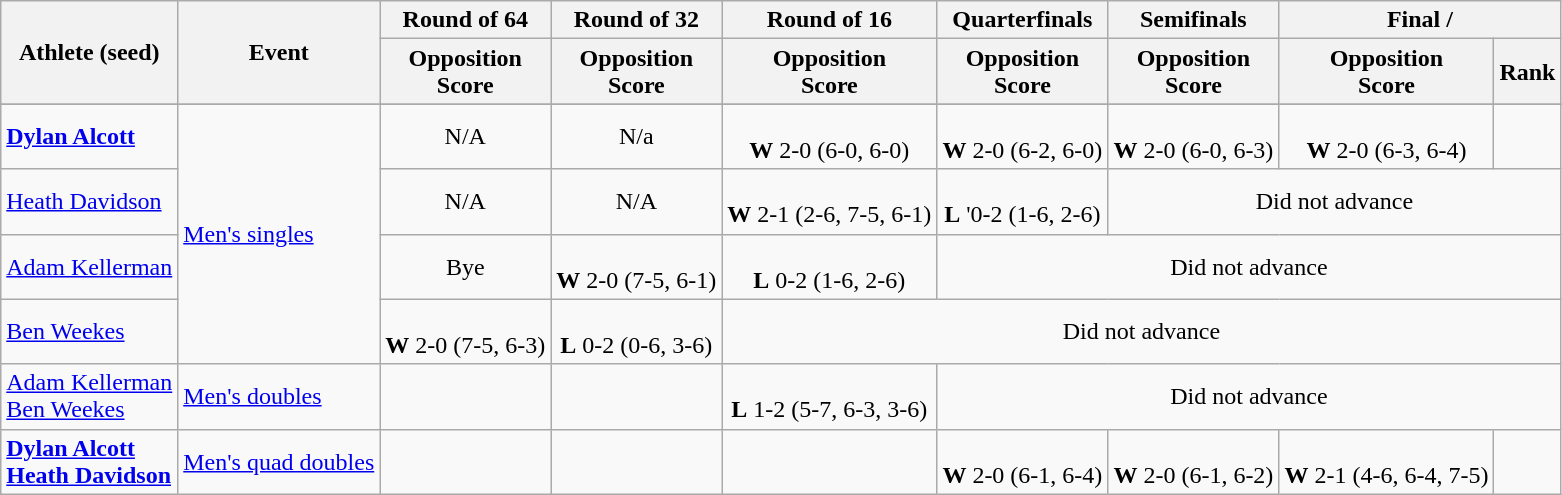<table class=wikitable>
<tr>
<th rowspan="2">Athlete (seed)</th>
<th rowspan="2">Event</th>
<th>Round of 64</th>
<th>Round of 32</th>
<th>Round of 16</th>
<th>Quarterfinals</th>
<th>Semifinals</th>
<th colspan="2">Final / </th>
</tr>
<tr>
<th>Opposition<br>Score</th>
<th>Opposition<br>Score</th>
<th>Opposition<br>Score</th>
<th>Opposition<br>Score</th>
<th>Opposition<br>Score</th>
<th>Opposition<br>Score</th>
<th>Rank</th>
</tr>
<tr>
</tr>
<tr>
<td><strong><a href='#'>Dylan Alcott</a></strong></td>
<td rowspan="4"><a href='#'>Men's singles</a></td>
<td align="center">N/A</td>
<td align="center">N/a</td>
<td align="center"><br><strong>W</strong> 2-0 (6-0, 6-0)</td>
<td align="center"><br><strong>W</strong> 2-0 (6-2, 6-0)</td>
<td align="center"><br><strong>W</strong> 2-0 (6-0, 6-3)</td>
<td align="center"> <br><strong>W</strong> 2-0 (6-3, 6-4)</td>
<td align="center"></td>
</tr>
<tr>
<td><a href='#'>Heath Davidson</a></td>
<td align="center">N/A</td>
<td align="center">N/A</td>
<td align="center"><br><strong>W</strong> 2-1 (2-6, 7-5, 6-1)</td>
<td align="center"><br><strong>L</strong> '0-2 (1-6, 2-6)</td>
<td align="center" colspan=3>Did not advance</td>
</tr>
<tr>
<td><a href='#'>Adam Kellerman</a></td>
<td align="center">Bye</td>
<td align="center"><br> <strong>W</strong> 2-0 (7-5, 6-1)</td>
<td align="center"><br> <strong>L</strong> 0-2 (1-6, 2-6)</td>
<td align="center" colspan=4>Did not advance</td>
</tr>
<tr>
<td><a href='#'>Ben Weekes</a></td>
<td align="center"><br><strong>W</strong> 2-0 (7-5, 6-3)</td>
<td align="center"><br> <strong>L</strong> 0-2 (0-6, 3-6)</td>
<td align="center" colspan=5>Did not advance</td>
</tr>
<tr>
<td><a href='#'>Adam Kellerman</a><br><a href='#'>Ben Weekes</a></td>
<td><a href='#'>Men's doubles</a></td>
<td align="center"></td>
<td align="center"></td>
<td align="center"><br><strong>L</strong> 1-2 (5-7, 6-3, 3-6)</td>
<td align="center" colspan=5>Did not advance</td>
</tr>
<tr>
<td><strong><a href='#'>Dylan Alcott</a><br><a href='#'>Heath Davidson</a></strong></td>
<td><a href='#'>Men's quad doubles</a></td>
<td align="center"></td>
<td align="center"></td>
<td align="center"></td>
<td align="center"><br><strong>W</strong> 2-0 (6-1, 6-4)</td>
<td align="center"><br><strong>W</strong> 2-0 (6-1, 6-2)</td>
<td align="center"><br> <strong>W</strong> 2-1 (4-6, 6-4, 7-5)</td>
<td align="center"></td>
</tr>
</table>
